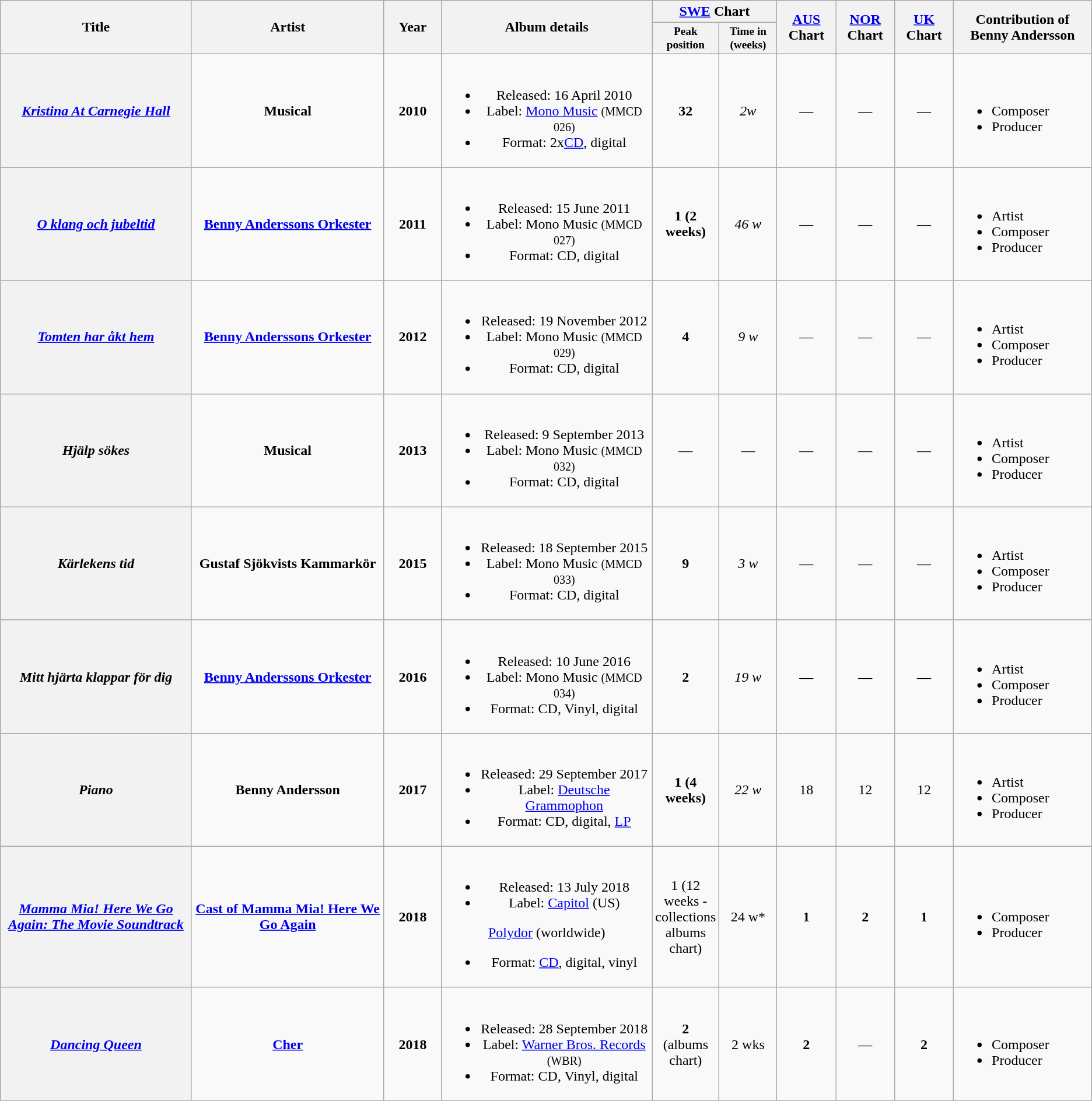<table class="wikitable plainrowheaders" style="text-align:center;" border="1">
<tr>
<th scope="col" rowspan="2" style="width:15em;">Title</th>
<th scope="col" rowspan="2" style="width:15em;">Artist</th>
<th scope="col" rowspan="2" style="width:4em;">Year</th>
<th scope="col" rowspan="2" style="width:16em;">Album details</th>
<th scope="col" colspan="2"><a href='#'>SWE</a> Chart</th>
<th scope="col" rowspan="2" style="width:4em;"><a href='#'>AUS</a> Chart</th>
<th scope="col" rowspan="2" style="width:4em;"><a href='#'>NOR</a><br>Chart</th>
<th scope="col" rowspan="2" style="width:4em;"><a href='#'>UK</a><br>Chart</th>
<th scope="col" rowspan="2" style="width:10em;">Contribution of<br>Benny Andersson</th>
</tr>
<tr>
<th scope="col" style="width:5em;font-size:80%;">Peak position</th>
<th scope="col" style="width:5em;font-size:80%;">Time in<br>(weeks)</th>
</tr>
<tr>
<th scope="row"><em><a href='#'>Kristina At Carnegie Hall</a></em></th>
<td><strong>Musical</strong></td>
<td><strong>2010</strong></td>
<td><br><ul><li>Released: 16 April 2010</li><li>Label: <a href='#'>Mono Music</a> <small>(MMCD 026)</small></li><li>Format: 2x<a href='#'>CD</a>, digital</li></ul></td>
<td><strong>32</strong></td>
<td><em>2w</em></td>
<td>—</td>
<td>—</td>
<td>—</td>
<td style="text-align:left;"><br><ul><li>Composer</li><li>Producer</li></ul></td>
</tr>
<tr>
<th scope="row"><em><a href='#'>O klang och jubeltid</a></em></th>
<td><strong><a href='#'>Benny Anderssons Orkester</a></strong></td>
<td><strong>2011</strong></td>
<td><br><ul><li>Released: 15 June 2011</li><li>Label: Mono Music <small>(MMCD 027)</small></li><li>Format: CD, digital</li></ul></td>
<td><strong>1 (2 weeks)</strong></td>
<td><em>46 w</em></td>
<td>—</td>
<td>—</td>
<td>—</td>
<td style="text-align:left;"><br><ul><li>Artist</li><li>Composer</li><li>Producer</li></ul></td>
</tr>
<tr>
<th scope="row"><em><a href='#'>Tomten har åkt hem</a></em></th>
<td><strong><a href='#'>Benny Anderssons Orkester</a></strong></td>
<td><strong>2012</strong></td>
<td><br><ul><li>Released: 19 November 2012</li><li>Label: Mono Music <small>(MMCD 029)</small></li><li>Format: CD, digital</li></ul></td>
<td><strong>4</strong></td>
<td><em>9 w</em></td>
<td>—</td>
<td>—</td>
<td>—</td>
<td style="text-align:left;"><br><ul><li>Artist</li><li>Composer</li><li>Producer</li></ul></td>
</tr>
<tr>
<th scope="row"><em>Hjälp sökes</em></th>
<td><strong>Musical</strong></td>
<td><strong>2013</strong></td>
<td><br><ul><li>Released: 9 September 2013</li><li>Label: Mono Music <small>(MMCD 032)</small></li><li>Format: CD, digital</li></ul></td>
<td>—</td>
<td>—</td>
<td>—</td>
<td>—</td>
<td>—</td>
<td style="text-align:left;"><br><ul><li>Artist</li><li>Composer</li><li>Producer</li></ul></td>
</tr>
<tr>
<th scope="row"><em>Kärlekens tid</em></th>
<td><strong>Gustaf Sjökvists Kammarkör</strong></td>
<td><strong>2015</strong></td>
<td><br><ul><li>Released: 18 September 2015</li><li>Label: Mono Music <small>(MMCD 033)</small></li><li>Format: CD, digital</li></ul></td>
<td><strong>9</strong></td>
<td><em>3 w</em></td>
<td>—</td>
<td>—</td>
<td>—</td>
<td style="text-align:left;"><br><ul><li>Artist</li><li>Composer</li><li>Producer</li></ul></td>
</tr>
<tr>
<th scope="row"><em>Mitt hjärta klappar för dig</em></th>
<td><strong><a href='#'>Benny Anderssons Orkester</a></strong></td>
<td><strong>2016</strong></td>
<td><br><ul><li>Released: 10 June 2016</li><li>Label: Mono Music <small>(MMCD 034)</small></li><li>Format: CD, Vinyl, digital</li></ul></td>
<td><strong>2</strong></td>
<td><em>19 w</em></td>
<td>—</td>
<td>—</td>
<td>—</td>
<td style="text-align:left;"><br><ul><li>Artist</li><li>Composer</li><li>Producer</li></ul></td>
</tr>
<tr>
<th scope="row"><em>Piano</em></th>
<td><strong>Benny Andersson</strong></td>
<td><strong>2017</strong></td>
<td><br><ul><li>Released: 29 September 2017</li><li>Label: <a href='#'>Deutsche Grammophon</a></li><li>Format: CD, digital, <a href='#'>LP</a></li></ul></td>
<td><strong>1 (4 weeks)</strong><br></td>
<td><em>22 w</em></td>
<td>18</td>
<td>12</td>
<td>12</td>
<td style="text-align:left;"><br><ul><li>Artist</li><li>Composer</li><li>Producer</li></ul></td>
</tr>
<tr>
<th scope="row"><em><a href='#'>Mamma Mia! Here We Go Again: The Movie Soundtrack</a></em><br></th>
<td><strong><a href='#'>Cast of Mamma Mia! Here We Go Again</a></strong></td>
<td><strong>2018</strong></td>
<td><br><ul><li>Released: 13 July 2018</li><li>Label: <a href='#'>Capitol</a> (US)</li></ul><a href='#'>Polydor</a> (worldwide)<ul><li>Format: <a href='#'>CD</a>, digital, vinyl</li></ul></td>
<td>1 (12 weeks - collections albums chart)</td>
<td>24 w*</td>
<td><strong>1</strong></td>
<td><strong>2</strong></td>
<td><strong>1</strong></td>
<td style="text-align:left;"><br><ul><li>Composer</li><li>Producer</li></ul></td>
</tr>
<tr>
<th scope="row"><em><a href='#'>Dancing Queen</a></em></th>
<td><strong><a href='#'>Cher</a></strong></td>
<td><strong>2018</strong></td>
<td><br><ul><li>Released: 28 September 2018</li><li>Label: <a href='#'>Warner Bros. Records</a> <small>(WBR)</small></li><li>Format: CD, Vinyl, digital</li></ul></td>
<td><strong>2</strong><br>(albums chart)</td>
<td>2 wks</td>
<td><strong>2</strong></td>
<td>—</td>
<td><strong>2</strong></td>
<td style="text-align:left;"><br><ul><li>Composer</li><li>Producer</li></ul></td>
</tr>
</table>
